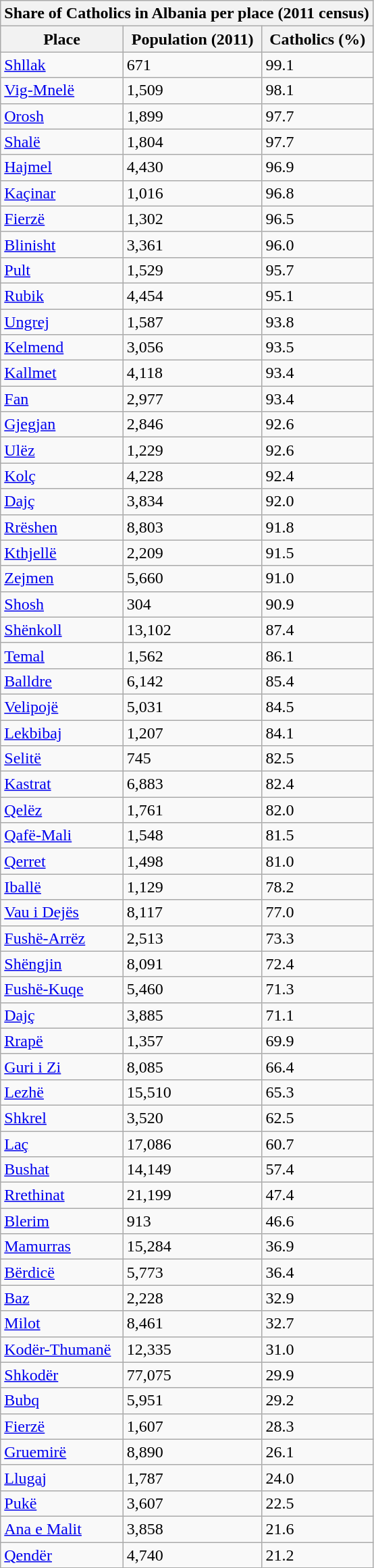<table class="wikitable">
<tr>
<th colspan=3>Share of Catholics in Albania per place (2011 census)</th>
</tr>
<tr>
<th>Place</th>
<th>Population (2011)</th>
<th>Catholics (%)</th>
</tr>
<tr>
<td><a href='#'>Shllak</a></td>
<td>671</td>
<td>99.1</td>
</tr>
<tr>
<td><a href='#'>Vig-Mnelë</a></td>
<td>1,509</td>
<td>98.1</td>
</tr>
<tr>
<td><a href='#'>Orosh</a></td>
<td>1,899</td>
<td>97.7</td>
</tr>
<tr>
<td><a href='#'>Shalë</a></td>
<td>1,804</td>
<td>97.7</td>
</tr>
<tr>
<td><a href='#'>Hajmel</a></td>
<td>4,430</td>
<td>96.9</td>
</tr>
<tr>
<td><a href='#'>Kaçinar</a></td>
<td>1,016</td>
<td>96.8</td>
</tr>
<tr>
<td><a href='#'>Fierzë</a></td>
<td>1,302</td>
<td>96.5</td>
</tr>
<tr>
<td><a href='#'>Blinisht</a></td>
<td>3,361</td>
<td>96.0</td>
</tr>
<tr>
<td><a href='#'>Pult</a></td>
<td>1,529</td>
<td>95.7</td>
</tr>
<tr>
<td><a href='#'>Rubik</a></td>
<td>4,454</td>
<td>95.1</td>
</tr>
<tr>
<td><a href='#'>Ungrej</a></td>
<td>1,587</td>
<td>93.8</td>
</tr>
<tr>
<td><a href='#'>Kelmend</a></td>
<td>3,056</td>
<td>93.5</td>
</tr>
<tr>
<td><a href='#'>Kallmet</a></td>
<td>4,118</td>
<td>93.4</td>
</tr>
<tr>
<td><a href='#'>Fan</a></td>
<td>2,977</td>
<td>93.4</td>
</tr>
<tr>
<td><a href='#'>Gjegjan</a></td>
<td>2,846</td>
<td>92.6</td>
</tr>
<tr>
<td><a href='#'>Ulëz</a></td>
<td>1,229</td>
<td>92.6</td>
</tr>
<tr>
<td><a href='#'>Kolç</a></td>
<td>4,228</td>
<td>92.4</td>
</tr>
<tr>
<td><a href='#'>Dajç</a></td>
<td>3,834</td>
<td>92.0</td>
</tr>
<tr>
<td><a href='#'>Rrëshen</a></td>
<td>8,803</td>
<td>91.8</td>
</tr>
<tr>
<td><a href='#'>Kthjellë</a></td>
<td>2,209</td>
<td>91.5</td>
</tr>
<tr>
<td><a href='#'>Zejmen</a></td>
<td>5,660</td>
<td>91.0</td>
</tr>
<tr>
<td><a href='#'>Shosh</a></td>
<td>304</td>
<td>90.9</td>
</tr>
<tr>
<td><a href='#'>Shënkoll</a></td>
<td>13,102</td>
<td>87.4</td>
</tr>
<tr>
<td><a href='#'>Temal</a></td>
<td>1,562</td>
<td>86.1</td>
</tr>
<tr>
<td><a href='#'>Balldre</a></td>
<td>6,142</td>
<td>85.4</td>
</tr>
<tr>
<td><a href='#'>Velipojë</a></td>
<td>5,031</td>
<td>84.5</td>
</tr>
<tr>
<td><a href='#'>Lekbibaj</a></td>
<td>1,207</td>
<td>84.1</td>
</tr>
<tr>
<td><a href='#'>Selitë</a></td>
<td>745</td>
<td>82.5</td>
</tr>
<tr>
<td><a href='#'>Kastrat</a></td>
<td>6,883</td>
<td>82.4</td>
</tr>
<tr>
<td><a href='#'>Qelëz</a></td>
<td>1,761</td>
<td>82.0</td>
</tr>
<tr>
<td><a href='#'>Qafë-Mali</a></td>
<td>1,548</td>
<td>81.5</td>
</tr>
<tr>
<td><a href='#'>Qerret</a></td>
<td>1,498</td>
<td>81.0</td>
</tr>
<tr>
<td><a href='#'>Iballë</a></td>
<td>1,129</td>
<td>78.2</td>
</tr>
<tr>
<td><a href='#'>Vau i Dejës</a></td>
<td>8,117</td>
<td>77.0</td>
</tr>
<tr>
<td><a href='#'>Fushë-Arrëz</a></td>
<td>2,513</td>
<td>73.3</td>
</tr>
<tr>
<td><a href='#'>Shëngjin</a></td>
<td>8,091</td>
<td>72.4</td>
</tr>
<tr>
<td><a href='#'>Fushë-Kuqe</a></td>
<td>5,460</td>
<td>71.3</td>
</tr>
<tr>
<td><a href='#'>Dajç</a></td>
<td>3,885</td>
<td>71.1</td>
</tr>
<tr>
<td><a href='#'>Rrapë</a></td>
<td>1,357</td>
<td>69.9</td>
</tr>
<tr>
<td><a href='#'>Guri i Zi</a></td>
<td>8,085</td>
<td>66.4</td>
</tr>
<tr>
<td><a href='#'>Lezhë</a></td>
<td>15,510</td>
<td>65.3</td>
</tr>
<tr>
<td><a href='#'>Shkrel</a></td>
<td>3,520</td>
<td>62.5</td>
</tr>
<tr>
<td><a href='#'>Laç</a></td>
<td>17,086</td>
<td>60.7</td>
</tr>
<tr>
<td><a href='#'>Bushat</a></td>
<td>14,149</td>
<td>57.4</td>
</tr>
<tr>
<td><a href='#'>Rrethinat</a></td>
<td>21,199</td>
<td>47.4</td>
</tr>
<tr>
<td><a href='#'>Blerim</a></td>
<td>913</td>
<td>46.6</td>
</tr>
<tr>
<td><a href='#'>Mamurras</a></td>
<td>15,284</td>
<td>36.9</td>
</tr>
<tr>
<td><a href='#'>Bërdicë</a></td>
<td>5,773</td>
<td>36.4</td>
</tr>
<tr>
<td><a href='#'>Baz</a></td>
<td>2,228</td>
<td>32.9</td>
</tr>
<tr>
<td><a href='#'>Milot</a></td>
<td>8,461</td>
<td>32.7</td>
</tr>
<tr>
<td><a href='#'>Kodër-Thumanë</a></td>
<td>12,335</td>
<td>31.0</td>
</tr>
<tr>
<td><a href='#'>Shkodër</a></td>
<td>77,075</td>
<td>29.9</td>
</tr>
<tr>
<td><a href='#'>Bubq</a></td>
<td>5,951</td>
<td>29.2</td>
</tr>
<tr>
<td><a href='#'>Fierzë</a></td>
<td>1,607</td>
<td>28.3</td>
</tr>
<tr>
<td><a href='#'>Gruemirë</a></td>
<td>8,890</td>
<td>26.1</td>
</tr>
<tr>
<td><a href='#'>Llugaj</a></td>
<td>1,787</td>
<td>24.0</td>
</tr>
<tr>
<td><a href='#'>Pukë</a></td>
<td>3,607</td>
<td>22.5</td>
</tr>
<tr>
<td><a href='#'>Ana e Malit</a></td>
<td>3,858</td>
<td>21.6</td>
</tr>
<tr>
<td><a href='#'>Qendër</a></td>
<td>4,740</td>
<td>21.2</td>
</tr>
</table>
